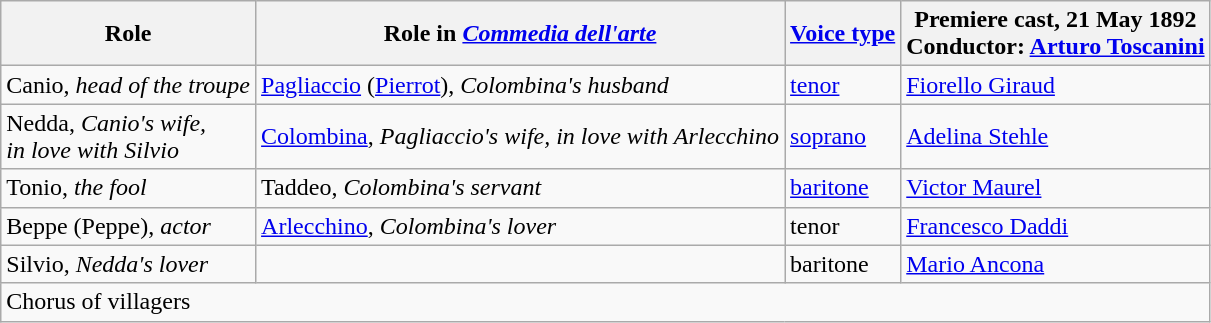<table class="wikitable">
<tr>
<th>Role</th>
<th>Role in <em><a href='#'>Commedia dell'arte</a></em></th>
<th><a href='#'>Voice type</a></th>
<th>Premiere cast, 21 May 1892<br>Conductor: <a href='#'>Arturo Toscanini</a></th>
</tr>
<tr>
<td>Canio, <em>head of the troupe</em></td>
<td><a href='#'>Pagliaccio</a> (<a href='#'>Pierrot</a>), <em>Colombina's husband</em></td>
<td><a href='#'>tenor</a></td>
<td><a href='#'>Fiorello Giraud</a></td>
</tr>
<tr>
<td>Nedda, <em>Canio's wife,<br>in love with Silvio</em></td>
<td><a href='#'>Colombina</a>, <em>Pagliaccio's wife, in love with Arlecchino</em></td>
<td><a href='#'>soprano</a></td>
<td><a href='#'>Adelina Stehle</a></td>
</tr>
<tr>
<td>Tonio, <em>the fool</em></td>
<td>Taddeo, <em>Colombina's servant</em></td>
<td><a href='#'>baritone</a></td>
<td><a href='#'>Victor Maurel</a></td>
</tr>
<tr>
<td>Beppe (Peppe), <em>actor</em></td>
<td><a href='#'>Arlecchino</a>, <em>Colombina's lover</em></td>
<td>tenor</td>
<td><a href='#'>Francesco Daddi</a></td>
</tr>
<tr>
<td>Silvio, <em>Nedda's lover</em></td>
<td></td>
<td>baritone</td>
<td><a href='#'>Mario Ancona</a></td>
</tr>
<tr>
<td colspan="4">Chorus of villagers</td>
</tr>
</table>
